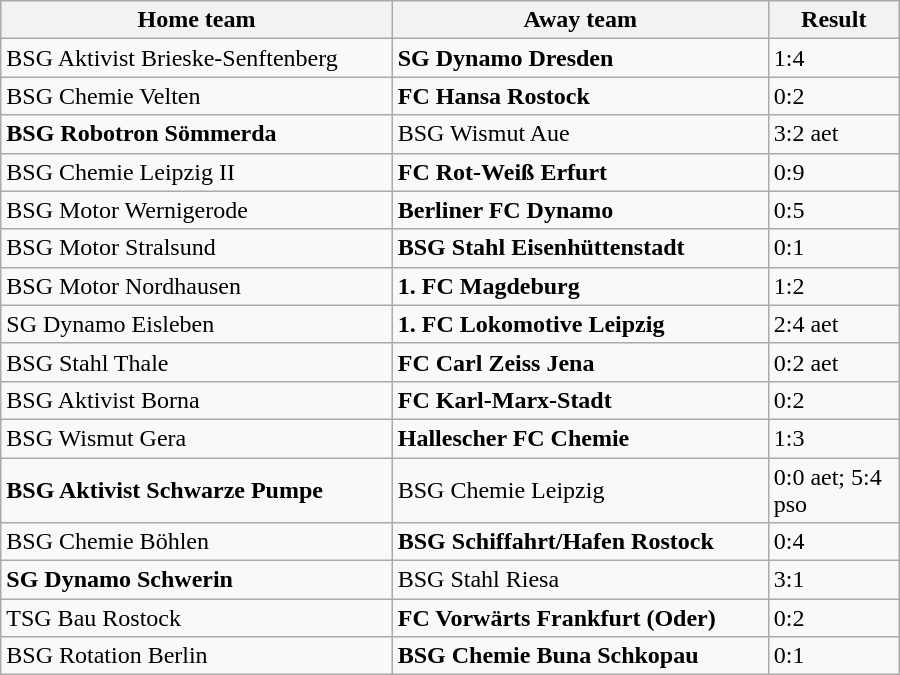<table class="wikitable" style="width:600px;">
<tr>
<th>Home team</th>
<th>Away team</th>
<th style="width:80px;">Result</th>
</tr>
<tr>
<td>BSG Aktivist Brieske-Senftenberg</td>
<td><strong>SG Dynamo Dresden</strong></td>
<td>1:4</td>
</tr>
<tr>
<td>BSG Chemie Velten</td>
<td><strong>FC Hansa Rostock</strong></td>
<td>0:2</td>
</tr>
<tr>
<td><strong>BSG Robotron Sömmerda</strong></td>
<td>BSG Wismut Aue</td>
<td>3:2 aet</td>
</tr>
<tr>
<td>BSG Chemie Leipzig II</td>
<td><strong>FC Rot-Weiß Erfurt</strong></td>
<td>0:9</td>
</tr>
<tr>
<td>BSG Motor Wernigerode</td>
<td><strong>Berliner FC Dynamo</strong></td>
<td>0:5</td>
</tr>
<tr>
<td>BSG Motor Stralsund</td>
<td><strong>BSG Stahl Eisenhüttenstadt</strong></td>
<td>0:1</td>
</tr>
<tr>
<td>BSG Motor Nordhausen</td>
<td><strong>1. FC Magdeburg</strong></td>
<td>1:2</td>
</tr>
<tr>
<td>SG Dynamo Eisleben</td>
<td><strong>1. FC Lokomotive Leipzig</strong></td>
<td>2:4 aet</td>
</tr>
<tr>
<td>BSG Stahl Thale</td>
<td><strong>FC Carl Zeiss Jena</strong></td>
<td>0:2 aet</td>
</tr>
<tr>
<td>BSG Aktivist Borna</td>
<td><strong>FC Karl-Marx-Stadt</strong></td>
<td>0:2</td>
</tr>
<tr>
<td>BSG Wismut Gera</td>
<td><strong>Hallescher FC Chemie</strong></td>
<td>1:3</td>
</tr>
<tr>
<td><strong>BSG Aktivist Schwarze Pumpe</strong></td>
<td>BSG Chemie Leipzig</td>
<td>0:0 aet; 5:4 pso</td>
</tr>
<tr>
<td>BSG Chemie Böhlen</td>
<td><strong>BSG Schiffahrt/Hafen Rostock</strong></td>
<td>0:4</td>
</tr>
<tr>
<td><strong>SG Dynamo Schwerin</strong></td>
<td>BSG Stahl Riesa</td>
<td>3:1</td>
</tr>
<tr>
<td>TSG Bau Rostock</td>
<td><strong>FC Vorwärts Frankfurt (Oder)</strong></td>
<td>0:2</td>
</tr>
<tr>
<td>BSG Rotation Berlin</td>
<td><strong>BSG Chemie Buna Schkopau</strong></td>
<td>0:1</td>
</tr>
</table>
